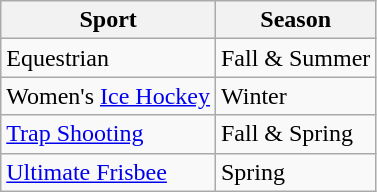<table class="wikitable">
<tr>
<th>Sport</th>
<th>Season</th>
</tr>
<tr>
<td>Equestrian</td>
<td>Fall & Summer</td>
</tr>
<tr>
<td>Women's <a href='#'>Ice Hockey</a></td>
<td>Winter</td>
</tr>
<tr>
<td><a href='#'>Trap Shooting</a></td>
<td>Fall & Spring</td>
</tr>
<tr>
<td><a href='#'>Ultimate Frisbee</a></td>
<td>Spring</td>
</tr>
</table>
